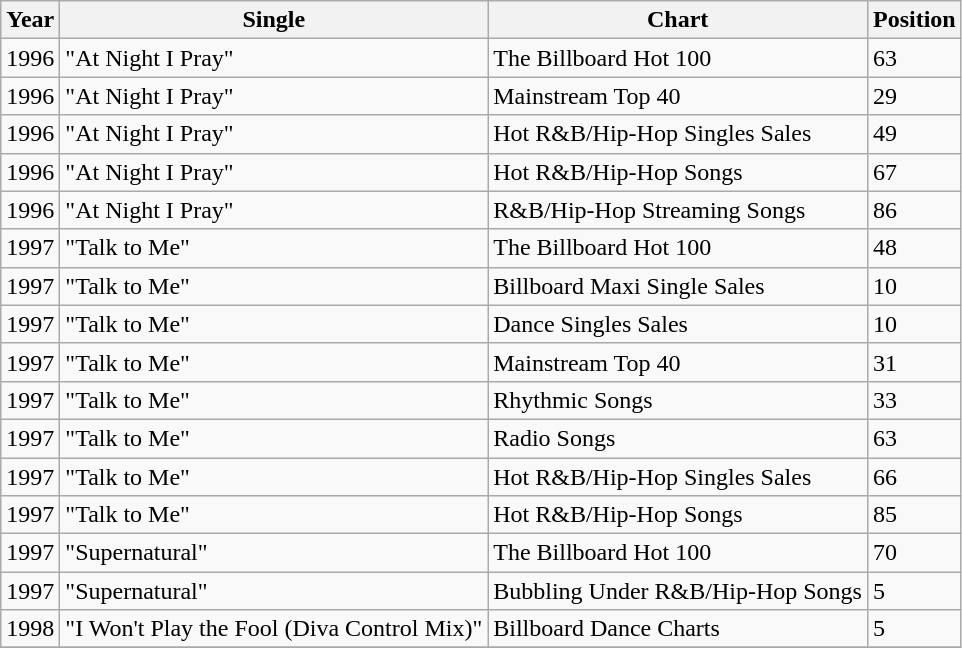<table class="wikitable">
<tr>
<th align="left">Year</th>
<th align="left">Single</th>
<th align="left">Chart</th>
<th align="left">Position</th>
</tr>
<tr>
<td align="left">1996</td>
<td align="left">"At Night I Pray"</td>
<td align="left">The Billboard Hot 100</td>
<td align="left">63</td>
</tr>
<tr>
<td align="left">1996</td>
<td align="left">"At Night I Pray"</td>
<td align="left">Mainstream Top 40</td>
<td align="left">29</td>
</tr>
<tr>
<td align="left">1996</td>
<td align="left">"At Night I Pray"</td>
<td align="left">Hot R&B/Hip-Hop Singles Sales</td>
<td align="left">49</td>
</tr>
<tr>
<td align="left">1996</td>
<td align="left">"At Night I Pray"</td>
<td align="left">Hot R&B/Hip-Hop Songs</td>
<td align="left">67</td>
</tr>
<tr>
<td align="left">1996</td>
<td align="left">"At Night I Pray"</td>
<td align="left">R&B/Hip-Hop Streaming Songs</td>
<td align="left">86</td>
</tr>
<tr>
<td align="left">1997</td>
<td align="left">"Talk to Me"</td>
<td align="left">The Billboard Hot 100</td>
<td align="left">48</td>
</tr>
<tr>
<td align="left">1997</td>
<td align="left">"Talk to Me"</td>
<td align="left">Billboard Maxi Single Sales</td>
<td align="left">10</td>
</tr>
<tr>
<td align="left">1997</td>
<td align="left">"Talk to Me"</td>
<td align="left">Dance Singles Sales</td>
<td align="left">10</td>
</tr>
<tr>
<td align="left">1997</td>
<td align="left">"Talk to Me"</td>
<td align="left">Mainstream Top 40</td>
<td align="left">31</td>
</tr>
<tr>
<td align="left">1997</td>
<td align="left">"Talk to Me"</td>
<td align="left">Rhythmic Songs</td>
<td align="left">33</td>
</tr>
<tr>
<td align="left">1997</td>
<td align="left">"Talk to Me"</td>
<td align="left">Radio Songs</td>
<td align="left">63</td>
</tr>
<tr>
<td align="left">1997</td>
<td align="left">"Talk to Me"</td>
<td align="left">Hot R&B/Hip-Hop Singles Sales</td>
<td align="left">66</td>
</tr>
<tr>
<td align="left">1997</td>
<td align="left">"Talk to Me"</td>
<td align="left">Hot R&B/Hip-Hop Songs</td>
<td align="left">85</td>
</tr>
<tr>
<td align="left">1997</td>
<td align="left">"Supernatural"</td>
<td align="left">The Billboard Hot 100</td>
<td align="left">70</td>
</tr>
<tr>
<td align="left">1997</td>
<td align="left">"Supernatural"</td>
<td align="left">Bubbling Under R&B/Hip-Hop Songs</td>
<td align="left">5</td>
</tr>
<tr>
<td align="left">1998</td>
<td align="left">"I Won't Play the Fool (Diva Control Mix)"</td>
<td align="left">Billboard Dance Charts</td>
<td align="left">5</td>
</tr>
<tr>
</tr>
</table>
